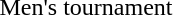<table>
<tr style="vertical-align:top">
<td>Men's tournament</td>
<td> </td>
<td> </td>
<td> </td>
</tr>
</table>
